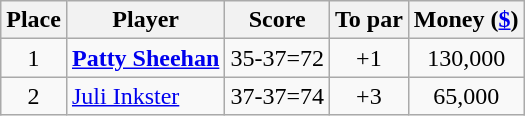<table class="wikitable">
<tr>
<th>Place</th>
<th>Player</th>
<th>Score</th>
<th>To par</th>
<th>Money (<a href='#'>$</a>)</th>
</tr>
<tr>
<td align=center>1</td>
<td> <strong><a href='#'>Patty Sheehan</a></strong></td>
<td align=center>35-37=72</td>
<td align=center>+1</td>
<td align=center>130,000</td>
</tr>
<tr>
<td align=center>2</td>
<td> <a href='#'>Juli Inkster</a></td>
<td align=center>37-37=74</td>
<td align=center>+3</td>
<td align=center>65,000</td>
</tr>
</table>
